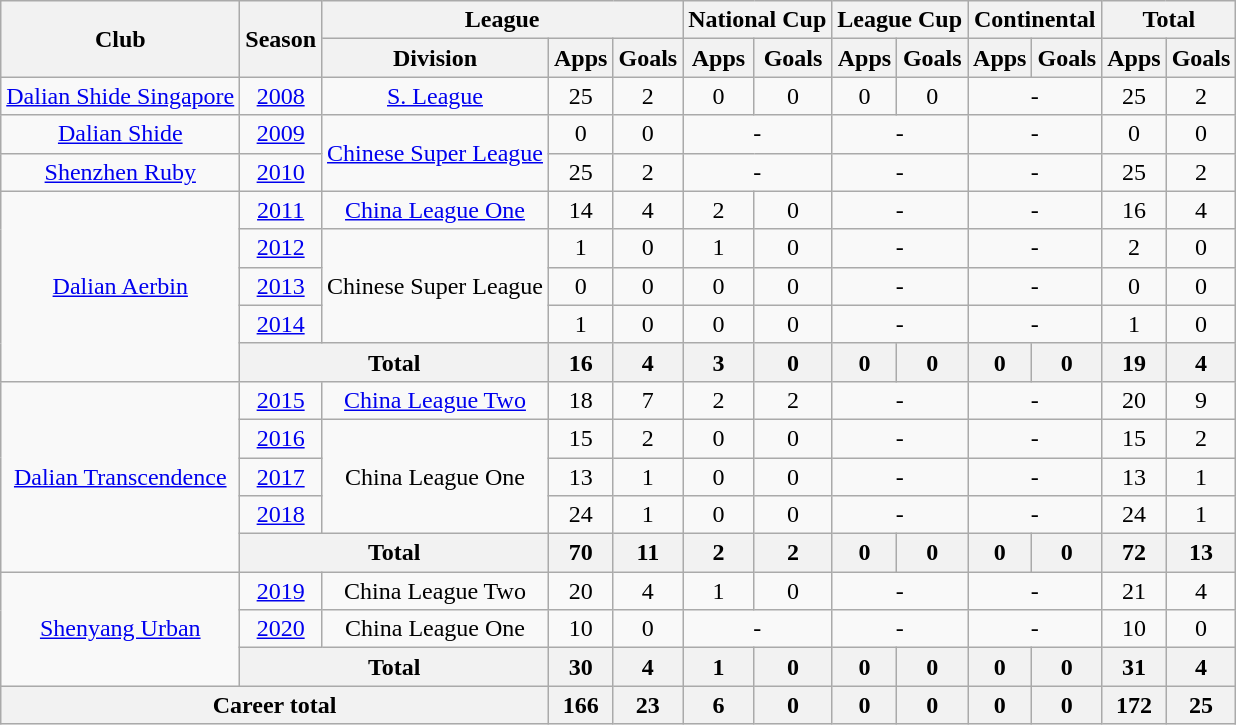<table class="wikitable" style="text-align: center">
<tr>
<th rowspan="2">Club</th>
<th rowspan="2">Season</th>
<th colspan="3">League</th>
<th colspan="2">National Cup</th>
<th colspan="2">League Cup</th>
<th colspan="2">Continental</th>
<th colspan="2">Total</th>
</tr>
<tr>
<th>Division</th>
<th>Apps</th>
<th>Goals</th>
<th>Apps</th>
<th>Goals</th>
<th>Apps</th>
<th>Goals</th>
<th>Apps</th>
<th>Goals</th>
<th>Apps</th>
<th>Goals</th>
</tr>
<tr>
<td><a href='#'>Dalian Shide Singapore</a></td>
<td><a href='#'>2008</a></td>
<td><a href='#'>S. League</a></td>
<td>25</td>
<td>2</td>
<td>0</td>
<td>0</td>
<td>0</td>
<td>0</td>
<td colspan="2">-</td>
<td>25</td>
<td>2</td>
</tr>
<tr>
<td><a href='#'>Dalian Shide</a></td>
<td><a href='#'>2009</a></td>
<td rowspan="2"><a href='#'>Chinese Super League</a></td>
<td>0</td>
<td>0</td>
<td colspan="2">-</td>
<td colspan="2">-</td>
<td colspan="2">-</td>
<td>0</td>
<td>0</td>
</tr>
<tr>
<td><a href='#'>Shenzhen Ruby</a></td>
<td><a href='#'>2010</a></td>
<td>25</td>
<td>2</td>
<td colspan="2">-</td>
<td colspan="2">-</td>
<td colspan="2">-</td>
<td>25</td>
<td>2</td>
</tr>
<tr>
<td rowspan=5><a href='#'>Dalian Aerbin</a></td>
<td><a href='#'>2011</a></td>
<td><a href='#'>China League One</a></td>
<td>14</td>
<td>4</td>
<td>2</td>
<td>0</td>
<td colspan="2">-</td>
<td colspan="2">-</td>
<td>16</td>
<td>4</td>
</tr>
<tr>
<td><a href='#'>2012</a></td>
<td rowspan="3">Chinese Super League</td>
<td>1</td>
<td>0</td>
<td>1</td>
<td>0</td>
<td colspan="2">-</td>
<td colspan="2">-</td>
<td>2</td>
<td>0</td>
</tr>
<tr>
<td><a href='#'>2013</a></td>
<td>0</td>
<td>0</td>
<td>0</td>
<td>0</td>
<td colspan="2">-</td>
<td colspan="2">-</td>
<td>0</td>
<td>0</td>
</tr>
<tr>
<td><a href='#'>2014</a></td>
<td>1</td>
<td>0</td>
<td>0</td>
<td>0</td>
<td colspan="2">-</td>
<td colspan="2">-</td>
<td>1</td>
<td>0</td>
</tr>
<tr>
<th colspan=2>Total</th>
<th>16</th>
<th>4</th>
<th>3</th>
<th>0</th>
<th>0</th>
<th>0</th>
<th>0</th>
<th>0</th>
<th>19</th>
<th>4</th>
</tr>
<tr>
<td rowspan=5><a href='#'>Dalian Transcendence</a></td>
<td><a href='#'>2015</a></td>
<td><a href='#'>China League Two</a></td>
<td>18</td>
<td>7</td>
<td>2</td>
<td>2</td>
<td colspan="2">-</td>
<td colspan="2">-</td>
<td>20</td>
<td>9</td>
</tr>
<tr>
<td><a href='#'>2016</a></td>
<td rowspan="3">China League One</td>
<td>15</td>
<td>2</td>
<td>0</td>
<td>0</td>
<td colspan="2">-</td>
<td colspan="2">-</td>
<td>15</td>
<td>2</td>
</tr>
<tr>
<td><a href='#'>2017</a></td>
<td>13</td>
<td>1</td>
<td>0</td>
<td>0</td>
<td colspan="2">-</td>
<td colspan="2">-</td>
<td>13</td>
<td>1</td>
</tr>
<tr>
<td><a href='#'>2018</a></td>
<td>24</td>
<td>1</td>
<td>0</td>
<td>0</td>
<td colspan="2">-</td>
<td colspan="2">-</td>
<td>24</td>
<td>1</td>
</tr>
<tr>
<th colspan=2>Total</th>
<th>70</th>
<th>11</th>
<th>2</th>
<th>2</th>
<th>0</th>
<th>0</th>
<th>0</th>
<th>0</th>
<th>72</th>
<th>13</th>
</tr>
<tr>
<td rowspan=3><a href='#'>Shenyang Urban</a></td>
<td><a href='#'>2019</a></td>
<td>China League Two</td>
<td>20</td>
<td>4</td>
<td>1</td>
<td>0</td>
<td colspan="2">-</td>
<td colspan="2">-</td>
<td>21</td>
<td>4</td>
</tr>
<tr>
<td><a href='#'>2020</a></td>
<td>China League One</td>
<td>10</td>
<td>0</td>
<td colspan="2">-</td>
<td colspan="2">-</td>
<td colspan="2">-</td>
<td>10</td>
<td>0</td>
</tr>
<tr>
<th colspan=2>Total</th>
<th>30</th>
<th>4</th>
<th>1</th>
<th>0</th>
<th>0</th>
<th>0</th>
<th>0</th>
<th>0</th>
<th>31</th>
<th>4</th>
</tr>
<tr>
<th colspan=3>Career total</th>
<th>166</th>
<th>23</th>
<th>6</th>
<th>0</th>
<th>0</th>
<th>0</th>
<th>0</th>
<th>0</th>
<th>172</th>
<th>25</th>
</tr>
</table>
